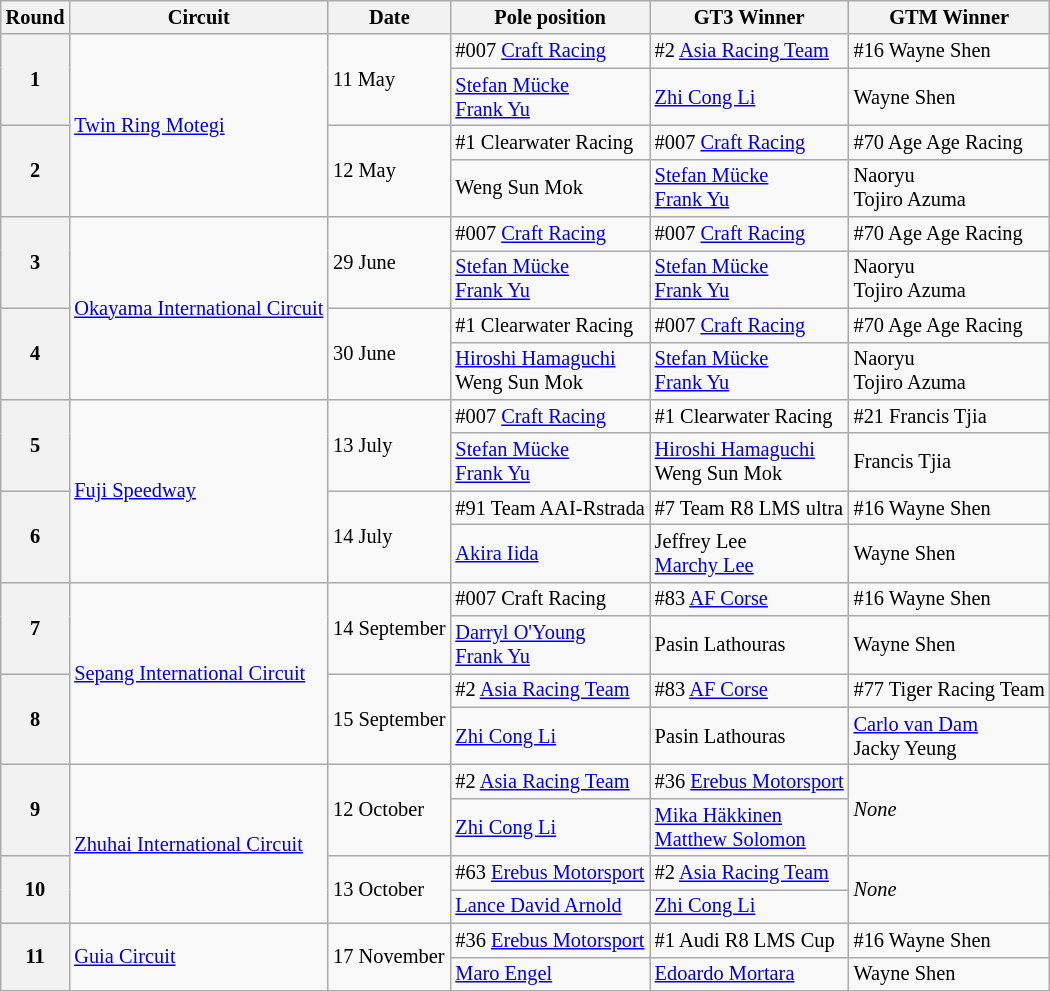<table class="wikitable" style="font-size: 85%;">
<tr>
<th>Round</th>
<th>Circuit</th>
<th>Date</th>
<th>Pole position</th>
<th>GT3 Winner</th>
<th>GTM Winner</th>
</tr>
<tr>
<th rowspan="2">1</th>
<td rowspan="4"> <a href='#'>Twin Ring Motegi</a></td>
<td rowspan="2">11 May</td>
<td>#007 <a href='#'>Craft Racing</a></td>
<td>#2 <a href='#'>Asia Racing Team</a></td>
<td>#16 Wayne Shen</td>
</tr>
<tr>
<td> <a href='#'>Stefan Mücke</a><br> <a href='#'>Frank Yu</a></td>
<td> <a href='#'>Zhi Cong Li</a></td>
<td> Wayne Shen</td>
</tr>
<tr>
<th rowspan="2">2</th>
<td rowspan="2">12 May</td>
<td>#1 Clearwater Racing</td>
<td>#007 <a href='#'>Craft Racing</a></td>
<td>#70 Age Age Racing</td>
</tr>
<tr>
<td> Weng Sun Mok</td>
<td> <a href='#'>Stefan Mücke</a><br> <a href='#'>Frank Yu</a></td>
<td> Naoryu<br> Tojiro Azuma</td>
</tr>
<tr>
<th rowspan="2">3</th>
<td rowspan="4"> <a href='#'>Okayama International Circuit</a></td>
<td rowspan="2">29 June</td>
<td>#007 <a href='#'>Craft Racing</a></td>
<td>#007 <a href='#'>Craft Racing</a></td>
<td>#70 Age Age Racing</td>
</tr>
<tr>
<td> <a href='#'>Stefan Mücke</a><br> <a href='#'>Frank Yu</a></td>
<td> <a href='#'>Stefan Mücke</a><br> <a href='#'>Frank Yu</a></td>
<td> Naoryu<br> Tojiro Azuma</td>
</tr>
<tr>
<th rowspan="2">4</th>
<td rowspan="2">30 June</td>
<td>#1 Clearwater Racing</td>
<td>#007 <a href='#'>Craft Racing</a></td>
<td>#70 Age Age Racing</td>
</tr>
<tr>
<td> <a href='#'>Hiroshi Hamaguchi</a><br> Weng Sun Mok</td>
<td> <a href='#'>Stefan Mücke</a><br> <a href='#'>Frank Yu</a></td>
<td> Naoryu<br> Tojiro Azuma</td>
</tr>
<tr>
<th rowspan="2">5</th>
<td rowspan="4"> <a href='#'>Fuji Speedway</a></td>
<td rowspan="2">13 July</td>
<td>#007 <a href='#'>Craft Racing</a></td>
<td>#1 Clearwater Racing</td>
<td>#21 Francis Tjia</td>
</tr>
<tr>
<td> <a href='#'>Stefan Mücke</a><br> <a href='#'>Frank Yu</a></td>
<td> <a href='#'>Hiroshi Hamaguchi</a><br> Weng Sun Mok</td>
<td> Francis Tjia</td>
</tr>
<tr>
<th rowspan="2">6</th>
<td rowspan="2">14 July</td>
<td>#91 Team AAI-Rstrada</td>
<td>#7 Team R8 LMS ultra</td>
<td>#16 Wayne Shen</td>
</tr>
<tr>
<td> <a href='#'>Akira Iida</a></td>
<td> Jeffrey Lee<br> <a href='#'>Marchy Lee</a></td>
<td> Wayne Shen</td>
</tr>
<tr>
<th rowspan="2">7</th>
<td rowspan="4"> <a href='#'>Sepang International Circuit</a></td>
<td rowspan="2">14 September</td>
<td>#007 Craft Racing</td>
<td>#83 <a href='#'>AF Corse</a></td>
<td>#16 Wayne Shen</td>
</tr>
<tr>
<td> <a href='#'>Darryl O'Young</a><br> <a href='#'>Frank Yu</a></td>
<td> Pasin Lathouras</td>
<td> Wayne Shen</td>
</tr>
<tr>
<th rowspan="2">8</th>
<td rowspan="2">15 September</td>
<td>#2 <a href='#'>Asia Racing Team</a></td>
<td>#83 <a href='#'>AF Corse</a></td>
<td>#77 Tiger Racing Team</td>
</tr>
<tr>
<td> <a href='#'>Zhi Cong Li</a></td>
<td> Pasin Lathouras</td>
<td> <a href='#'>Carlo van Dam</a><br> Jacky Yeung</td>
</tr>
<tr>
<th rowspan="2">9</th>
<td rowspan="4"> <a href='#'>Zhuhai International Circuit</a></td>
<td rowspan="2">12 October</td>
<td>#2 <a href='#'>Asia Racing Team</a></td>
<td>#36 <a href='#'>Erebus Motorsport</a></td>
<td rowspan="2"><em>None</em></td>
</tr>
<tr>
<td> <a href='#'>Zhi Cong Li</a></td>
<td> <a href='#'>Mika Häkkinen</a><br> <a href='#'>Matthew Solomon</a></td>
</tr>
<tr>
<th rowspan="2">10</th>
<td rowspan="2">13 October</td>
<td>#63 <a href='#'>Erebus Motorsport</a></td>
<td>#2 <a href='#'>Asia Racing Team</a></td>
<td rowspan="2"><em>None</em></td>
</tr>
<tr>
<td> <a href='#'>Lance David Arnold</a></td>
<td> <a href='#'>Zhi Cong Li</a></td>
</tr>
<tr>
<th rowspan="2">11</th>
<td rowspan="2"> <a href='#'>Guia Circuit</a></td>
<td rowspan="2">17 November</td>
<td>#36 <a href='#'>Erebus Motorsport</a></td>
<td>#1 Audi R8 LMS Cup</td>
<td>#16 Wayne Shen</td>
</tr>
<tr>
<td> <a href='#'>Maro Engel</a></td>
<td> <a href='#'>Edoardo Mortara</a></td>
<td> Wayne Shen</td>
</tr>
</table>
